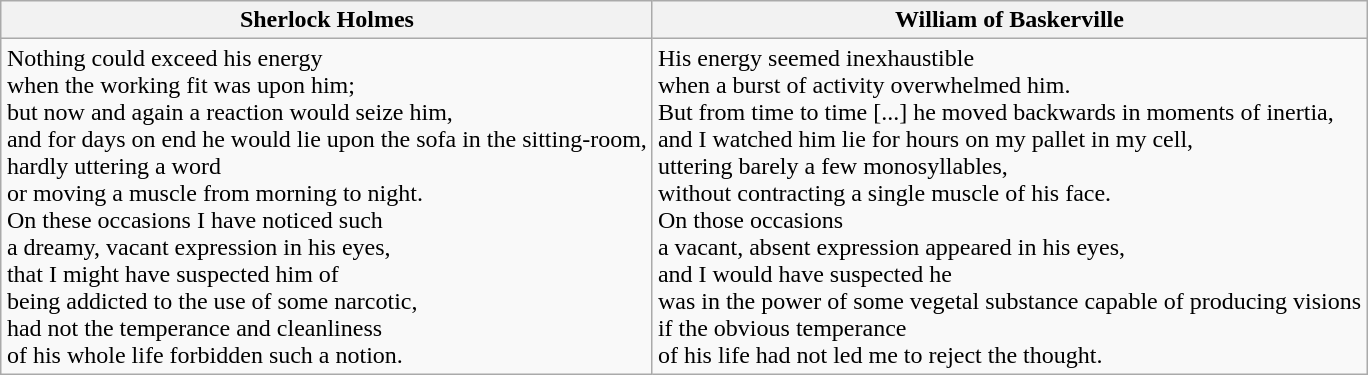<table class="wikitable" style="margin: 1em auto 1em auto;">
<tr valign="top">
<th>Sherlock Holmes</th>
<th>William of Baskerville</th>
</tr>
<tr valign="top">
<td>Nothing could exceed his energy<br>when the working fit was upon him;<br>but now and again a reaction would seize him,<br>and for days on end he would lie upon the sofa in the sitting-room,<br>hardly uttering a word<br>or moving a muscle from morning to night.<br>On these occasions I have noticed such<br>a dreamy, vacant expression in his eyes,<br>that I might have suspected him of<br>being addicted to the use of some narcotic,<br>had not the temperance and cleanliness<br>of his whole life forbidden such a notion.</td>
<td>His energy seemed inexhaustible<br>when a burst of activity overwhelmed him.<br>But from time to time [...] he moved backwards in moments of inertia,<br>and I watched him lie for hours on my pallet in my cell,<br>uttering barely a few monosyllables,<br>without contracting a single muscle of his face.<br>On those occasions<br>a vacant, absent expression appeared in his eyes,<br>and I would have suspected he<br>was in the power of some vegetal substance capable of producing visions<br>if the obvious temperance<br>of his life had not led me to reject the thought.</td>
</tr>
</table>
